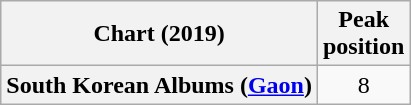<table class="wikitable plainrowheaders" style="text-align:center">
<tr>
<th scope="col">Chart (2019)</th>
<th scope="col">Peak<br>position</th>
</tr>
<tr>
<th scope="row">South Korean Albums (<a href='#'>Gaon</a>)</th>
<td>8</td>
</tr>
</table>
